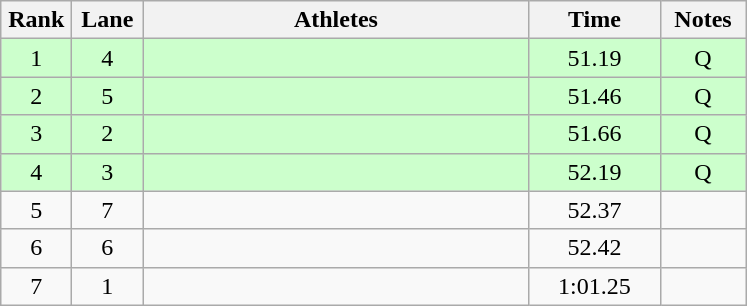<table class="wikitable sortable" style="text-align:center;">
<tr>
<th width=40>Rank</th>
<th width=40>Lane</th>
<th width=250>Athletes</th>
<th width=80>Time</th>
<th width=50>Notes</th>
</tr>
<tr bgcolor=ccffcc>
<td>1</td>
<td>4</td>
<td align=left></td>
<td>51.19</td>
<td>Q</td>
</tr>
<tr bgcolor=ccffcc>
<td>2</td>
<td>5</td>
<td align=left></td>
<td>51.46</td>
<td>Q</td>
</tr>
<tr bgcolor=ccffcc>
<td>3</td>
<td>2</td>
<td align=left></td>
<td>51.66</td>
<td>Q</td>
</tr>
<tr bgcolor=ccffcc>
<td>4</td>
<td>3</td>
<td align=left></td>
<td>52.19</td>
<td>Q</td>
</tr>
<tr>
<td>5</td>
<td>7</td>
<td align=left></td>
<td>52.37</td>
<td></td>
</tr>
<tr>
<td>6</td>
<td>6</td>
<td align=left></td>
<td>52.42</td>
<td></td>
</tr>
<tr>
<td>7</td>
<td>1</td>
<td align=left></td>
<td>1:01.25</td>
<td></td>
</tr>
</table>
